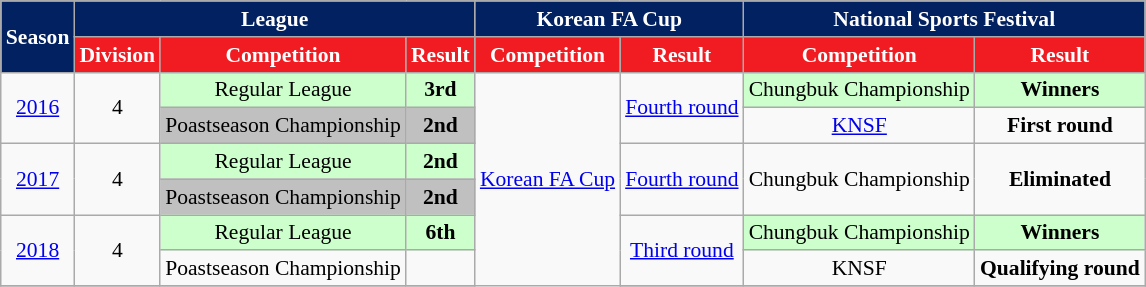<table class="wikitable" style="font-size:90%; text-align:center;">
<tr>
<th style="color:#FFFFFF; background:#022161;" rowspan="2">Season</th>
<th style="color:#FFFFFF; background:#022161;" colspan="3">League</th>
<th style="color:#FFFFFF; background:#022161;" colspan="2">Korean FA Cup</th>
<th style="color:#FFFFFF; background:#022161;" colspan="2">National Sports Festival</th>
</tr>
<tr>
<th style="color:#FFFFFF; background:#F11C22;">Division</th>
<th style="color:#FFFFFF; background:#F11C22;">Competition</th>
<th style="color:#FFFFFF; background:#F11C22;">Result</th>
<th style="color:#FFFFFF; background:#F11C22;">Competition</th>
<th style="color:#FFFFFF; background:#F11C22;">Result</th>
<th style="color:#FFFFFF; background:#F11C22;">Competition</th>
<th style="color:#FFFFFF; background:#F11C22;">Result</th>
</tr>
<tr>
<td rowspan="2"><a href='#'>2016</a></td>
<td rowspan="2">4</td>
<td bgcolor=#CCFFCC>Regular League</td>
<td bgcolor=#CCFFCC><strong>3rd</strong></td>
<td rowspan="8"><a href='#'>Korean FA Cup</a></td>
<td rowspan="2"><a href='#'>Fourth round</a></td>
<td bgcolor=#CCFFCC>Chungbuk Championship</td>
<td bgcolor=#CCFFCC><strong>Winners</strong></td>
</tr>
<tr>
<td bgcolor=silver>Poastseason Championship</td>
<td bgcolor=silver><strong>2nd</strong></td>
<td><a href='#'>KNSF</a></td>
<td><strong>First round</strong></td>
</tr>
<tr>
<td rowspan="2"><a href='#'>2017</a></td>
<td rowspan="2">4</td>
<td bgcolor=#CCFFCC>Regular League</td>
<td bgcolor=#CCFFCC><strong>2nd</strong></td>
<td rowspan="2"><a href='#'>Fourth round</a></td>
<td rowspan="2">Chungbuk Championship</td>
<td rowspan="2"><strong>Eliminated</strong></td>
</tr>
<tr>
<td bgcolor=silver>Poastseason Championship</td>
<td bgcolor=silver><strong>2nd</strong></td>
</tr>
<tr>
<td rowspan="2"><a href='#'>2018</a></td>
<td rowspan="2">4</td>
<td bgcolor=#CCFFCC>Regular League</td>
<td bgcolor=#CCFFCC><strong>6th</strong></td>
<td rowspan="2"><a href='#'>Third round</a></td>
<td bgcolor=#CCFFCC>Chungbuk Championship</td>
<td bgcolor=#CCFFCC><strong>Winners</strong></td>
</tr>
<tr>
<td>Poastseason Championship</td>
<td></td>
<td>KNSF</td>
<td><strong>Qualifying round</strong></td>
</tr>
<tr>
</tr>
</table>
